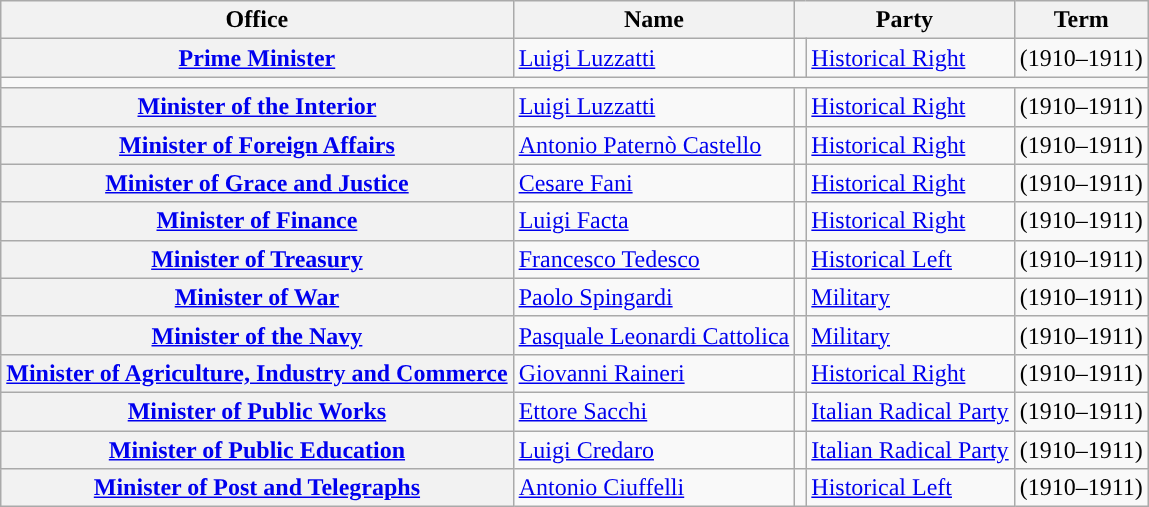<table class="wikitable" style="font-size: 100%;">
<tr>
<th>Office</th>
<th>Name</th>
<th colspan=2>Party</th>
<th>Term</th>
</tr>
<tr>
<th><a href='#'>Prime Minister</a></th>
<td><a href='#'>Luigi Luzzatti</a></td>
<td style="color:inherit;background:"></td>
<td><a href='#'>Historical Right</a></td>
<td>(1910–1911)</td>
</tr>
<tr>
<td colspan=6></td>
</tr>
<tr>
<th><a href='#'>Minister of the Interior</a></th>
<td><a href='#'>Luigi Luzzatti</a></td>
<td style="color:inherit;background:"></td>
<td><a href='#'>Historical Right</a></td>
<td>(1910–1911)</td>
</tr>
<tr>
<th><a href='#'>Minister of Foreign Affairs</a></th>
<td><a href='#'>Antonio Paternò Castello</a></td>
<td style="color:inherit;background:"></td>
<td><a href='#'>Historical Right</a></td>
<td>(1910–1911)</td>
</tr>
<tr>
<th><a href='#'>Minister of Grace and Justice</a></th>
<td><a href='#'>Cesare Fani</a></td>
<td style="color:inherit;background:"></td>
<td><a href='#'>Historical Right</a></td>
<td>(1910–1911)</td>
</tr>
<tr>
<th><a href='#'>Minister of Finance</a></th>
<td><a href='#'>Luigi Facta</a></td>
<td style="color:inherit;background:"></td>
<td><a href='#'>Historical Right</a></td>
<td>(1910–1911)</td>
</tr>
<tr>
<th><a href='#'>Minister of Treasury</a></th>
<td><a href='#'>Francesco Tedesco</a></td>
<td style="color:inherit;background:"></td>
<td><a href='#'>Historical Left</a></td>
<td>(1910–1911)</td>
</tr>
<tr>
<th><a href='#'>Minister of War</a></th>
<td><a href='#'>Paolo Spingardi</a></td>
<td style="color:inherit;background:"></td>
<td><a href='#'>Military</a></td>
<td>(1910–1911)</td>
</tr>
<tr>
<th><a href='#'>Minister of the Navy</a></th>
<td><a href='#'>Pasquale Leonardi Cattolica</a></td>
<td style="color:inherit;background:"></td>
<td><a href='#'>Military</a></td>
<td>(1910–1911)</td>
</tr>
<tr>
<th><a href='#'>Minister of Agriculture, Industry and Commerce</a></th>
<td><a href='#'>Giovanni Raineri</a></td>
<td style="color:inherit;background:"></td>
<td><a href='#'>Historical Right</a></td>
<td>(1910–1911)</td>
</tr>
<tr>
<th><a href='#'>Minister of Public Works</a></th>
<td><a href='#'>Ettore Sacchi</a></td>
<td style="color:inherit;background:"></td>
<td><a href='#'>Italian Radical Party</a></td>
<td>(1910–1911)</td>
</tr>
<tr>
<th><a href='#'>Minister of Public Education</a></th>
<td><a href='#'>Luigi Credaro</a></td>
<td style="color:inherit;background:"></td>
<td><a href='#'>Italian Radical Party</a></td>
<td>(1910–1911)</td>
</tr>
<tr>
<th><a href='#'>Minister of Post and Telegraphs</a></th>
<td><a href='#'>Antonio Ciuffelli</a></td>
<td style="color:inherit;background:"></td>
<td><a href='#'>Historical Left</a></td>
<td>(1910–1911)</td>
</tr>
</table>
